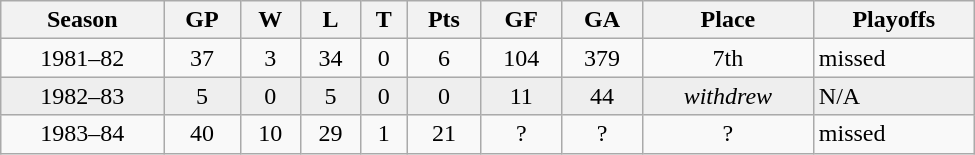<table class="wikitable" style="text-align:center" width=650em>
<tr>
<th>Season</th>
<th>GP</th>
<th>W</th>
<th>L</th>
<th>T</th>
<th>Pts</th>
<th>GF</th>
<th>GA</th>
<th>Place</th>
<th>Playoffs</th>
</tr>
<tr>
<td>1981–82</td>
<td>37</td>
<td>3</td>
<td>34</td>
<td>0</td>
<td>6</td>
<td>104</td>
<td>379</td>
<td>7th</td>
<td align="left">missed</td>
</tr>
<tr bgcolor=eeeeee>
<td>1982–83</td>
<td>5</td>
<td>0</td>
<td>5</td>
<td>0</td>
<td>0</td>
<td>11</td>
<td>44</td>
<td><em>withdrew</em></td>
<td align="left">N/A</td>
</tr>
<tr>
<td>1983–84</td>
<td>40</td>
<td>10</td>
<td>29</td>
<td>1</td>
<td>21</td>
<td>?</td>
<td>?</td>
<td>?</td>
<td align="left">missed</td>
</tr>
</table>
